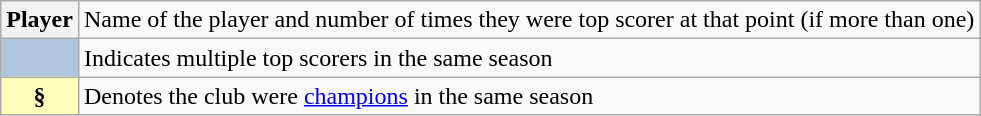<table class="wikitable plainrowheaders">
<tr>
<th scope="row"><strong>Player </strong></th>
<td>Name of the player and number of times they were top scorer at that point (if more than one)</td>
</tr>
<tr>
<th scope="row" style="text-align:center; background:#B0C4DE"><sup></sup></th>
<td>Indicates multiple top scorers in the same season</td>
</tr>
<tr>
<th scope="row" style="text-align:center; background:#FFFFBB">§</th>
<td>Denotes the club were <a href='#'>champions</a> in the same season</td>
</tr>
</table>
